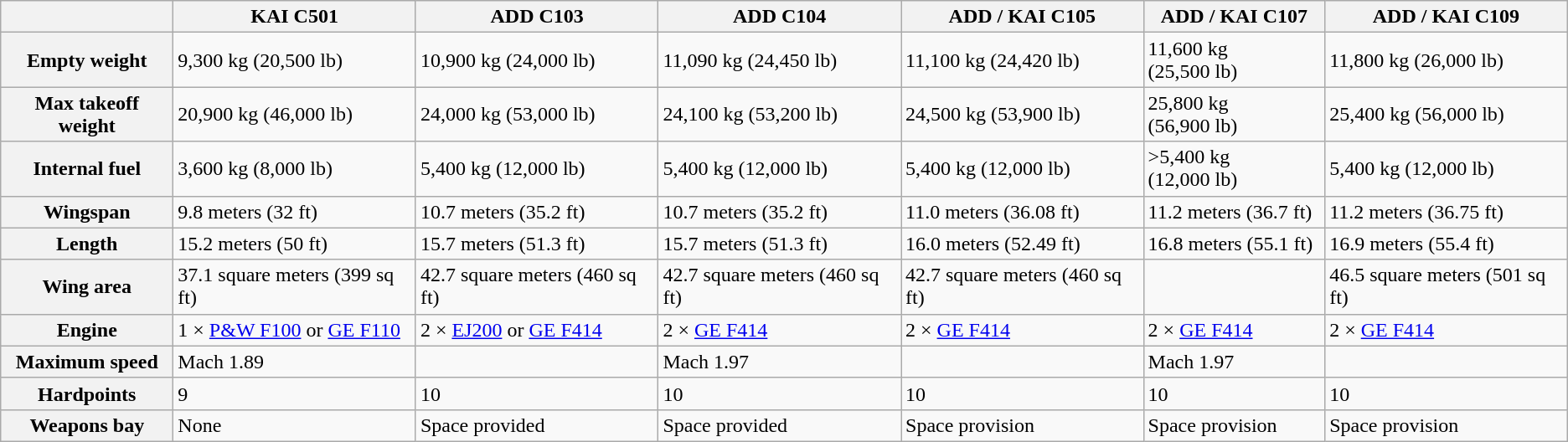<table class="wikitable">
<tr>
<th></th>
<th>KAI C501</th>
<th>ADD C103</th>
<th>ADD C104</th>
<th>ADD / KAI C105</th>
<th>ADD / KAI C107</th>
<th>ADD / KAI C109</th>
</tr>
<tr>
<th>Empty weight</th>
<td>9,300 kg (20,500 lb)</td>
<td>10,900 kg (24,000 lb)</td>
<td>11,090 kg (24,450 lb)</td>
<td>11,100 kg (24,420 lb)</td>
<td>11,600 kg (25,500 lb)</td>
<td>11,800 kg (26,000 lb)</td>
</tr>
<tr>
<th>Max takeoff weight</th>
<td>20,900 kg (46,000 lb)</td>
<td>24,000 kg (53,000 lb)</td>
<td>24,100 kg (53,200 lb)</td>
<td>24,500 kg (53,900 lb)</td>
<td>25,800 kg (56,900 lb)</td>
<td>25,400 kg (56,000 lb)</td>
</tr>
<tr>
<th>Internal fuel</th>
<td>3,600 kg (8,000 lb)</td>
<td>5,400 kg (12,000 lb)</td>
<td>5,400 kg (12,000 lb)</td>
<td>5,400 kg (12,000 lb)</td>
<td>>5,400 kg (12,000 lb)</td>
<td>5,400 kg (12,000 lb)</td>
</tr>
<tr>
<th>Wingspan</th>
<td>9.8 meters (32 ft)</td>
<td>10.7 meters (35.2 ft)</td>
<td>10.7 meters (35.2 ft)</td>
<td>11.0 meters (36.08 ft)</td>
<td>11.2 meters (36.7 ft)</td>
<td>11.2 meters (36.75 ft)</td>
</tr>
<tr>
<th>Length</th>
<td>15.2 meters (50 ft)</td>
<td>15.7 meters (51.3 ft)</td>
<td>15.7 meters (51.3 ft)</td>
<td>16.0 meters (52.49 ft)</td>
<td>16.8 meters (55.1 ft)</td>
<td>16.9 meters (55.4 ft)</td>
</tr>
<tr>
<th>Wing area</th>
<td>37.1 square meters (399 sq ft)</td>
<td>42.7 square meters (460 sq ft)</td>
<td>42.7 square meters (460 sq ft)</td>
<td>42.7 square meters (460 sq ft)</td>
<td></td>
<td>46.5 square meters (501 sq ft)</td>
</tr>
<tr>
<th>Engine</th>
<td>1 × <a href='#'>P&W F100</a> or <a href='#'>GE F110</a></td>
<td>2 × <a href='#'>EJ200</a> or <a href='#'>GE F414</a></td>
<td>2 × <a href='#'>GE F414</a></td>
<td>2 × <a href='#'>GE F414</a></td>
<td>2 × <a href='#'>GE F414</a></td>
<td>2 × <a href='#'>GE F414</a></td>
</tr>
<tr>
<th>Maximum speed</th>
<td>Mach 1.89</td>
<td></td>
<td>Mach 1.97</td>
<td></td>
<td>Mach 1.97</td>
<td></td>
</tr>
<tr>
<th>Hardpoints</th>
<td>9</td>
<td>10</td>
<td>10</td>
<td>10</td>
<td>10</td>
<td>10</td>
</tr>
<tr>
<th>Weapons bay</th>
<td>None</td>
<td>Space provided</td>
<td>Space provided</td>
<td>Space provision</td>
<td>Space provision</td>
<td>Space provision</td>
</tr>
</table>
